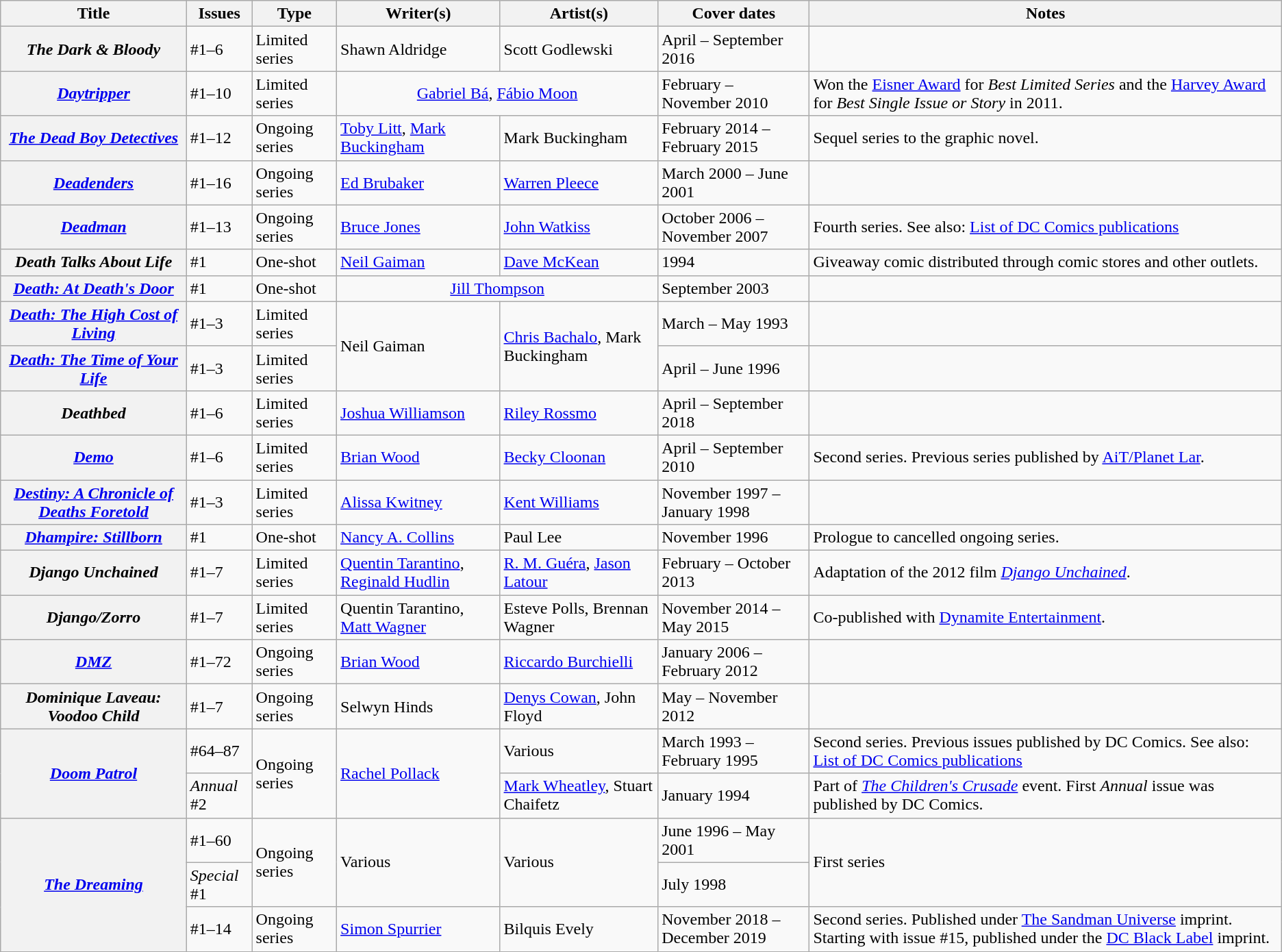<table class="wikitable">
<tr>
<th>Title</th>
<th>Issues</th>
<th>Type</th>
<th>Writer(s)</th>
<th>Artist(s)</th>
<th>Cover dates</th>
<th>Notes</th>
</tr>
<tr>
<th><em>The Dark & Bloody</em></th>
<td>#1–6</td>
<td>Limited series</td>
<td>Shawn Aldridge</td>
<td>Scott Godlewski</td>
<td>April – September 2016</td>
<td></td>
</tr>
<tr>
<th><em><a href='#'>Daytripper</a></em></th>
<td>#1–10</td>
<td>Limited series</td>
<td colspan="2" style="text-align:center"><a href='#'>Gabriel Bá</a>, <a href='#'>Fábio Moon</a></td>
<td>February – November 2010</td>
<td>Won the <a href='#'>Eisner Award</a> for <em>Best Limited Series</em> and the <a href='#'>Harvey Award</a> for <em>Best Single Issue or Story</em> in 2011.</td>
</tr>
<tr>
<th><em><a href='#'>The Dead Boy Detectives</a></em></th>
<td>#1–12</td>
<td>Ongoing series</td>
<td><a href='#'>Toby Litt</a>, <a href='#'>Mark Buckingham</a></td>
<td>Mark Buckingham</td>
<td>February 2014 – February 2015</td>
<td>Sequel series to the graphic novel.</td>
</tr>
<tr>
<th><em><a href='#'>Deadenders</a></em></th>
<td>#1–16</td>
<td>Ongoing series</td>
<td><a href='#'>Ed Brubaker</a></td>
<td><a href='#'>Warren Pleece</a></td>
<td>March 2000 – June 2001</td>
<td></td>
</tr>
<tr>
<th><em><a href='#'>Deadman</a></em></th>
<td>#1–13</td>
<td>Ongoing series</td>
<td><a href='#'>Bruce Jones</a></td>
<td><a href='#'>John Watkiss</a></td>
<td>October 2006 – November 2007</td>
<td>Fourth series. See also: <a href='#'>List of DC Comics publications</a></td>
</tr>
<tr>
<th><em>Death Talks About Life</em></th>
<td>#1</td>
<td>One-shot</td>
<td><a href='#'>Neil Gaiman</a></td>
<td><a href='#'>Dave McKean</a></td>
<td>1994</td>
<td>Giveaway comic distributed through comic stores and other outlets.</td>
</tr>
<tr>
<th><em><a href='#'>Death: At Death's Door</a></em></th>
<td>#1</td>
<td>One-shot</td>
<td colspan="2" style="text-align:center"><a href='#'>Jill Thompson</a></td>
<td>September 2003</td>
<td></td>
</tr>
<tr>
<th><em><a href='#'>Death: The High Cost of Living</a></em></th>
<td>#1–3</td>
<td>Limited series</td>
<td rowspan="2">Neil Gaiman</td>
<td rowspan="2"><a href='#'>Chris Bachalo</a>, Mark Buckingham</td>
<td>March – May 1993</td>
<td></td>
</tr>
<tr>
<th><em><a href='#'>Death: The Time of Your Life</a></em></th>
<td>#1–3</td>
<td>Limited series</td>
<td>April – June 1996</td>
<td></td>
</tr>
<tr>
<th><em>Deathbed</em></th>
<td>#1–6</td>
<td>Limited series</td>
<td><a href='#'>Joshua Williamson</a></td>
<td><a href='#'>Riley Rossmo</a></td>
<td>April – September 2018</td>
<td></td>
</tr>
<tr>
<th><em><a href='#'>Demo</a></em></th>
<td>#1–6</td>
<td>Limited series</td>
<td><a href='#'>Brian Wood</a></td>
<td><a href='#'>Becky Cloonan</a></td>
<td>April – September 2010</td>
<td>Second series. Previous series published by <a href='#'>AiT/Planet Lar</a>.</td>
</tr>
<tr>
<th><em><a href='#'>Destiny: A Chronicle of Deaths Foretold</a></em></th>
<td>#1–3</td>
<td>Limited series</td>
<td><a href='#'>Alissa Kwitney</a></td>
<td><a href='#'>Kent Williams</a></td>
<td>November 1997 – January 1998</td>
<td></td>
</tr>
<tr>
<th><em><a href='#'>Dhampire: Stillborn</a></em></th>
<td>#1</td>
<td>One-shot</td>
<td><a href='#'>Nancy A. Collins</a></td>
<td>Paul Lee</td>
<td>November 1996</td>
<td>Prologue to cancelled ongoing series.</td>
</tr>
<tr>
<th><em>Django Unchained</em></th>
<td>#1–7</td>
<td>Limited series</td>
<td><a href='#'>Quentin Tarantino</a>, <a href='#'>Reginald Hudlin</a></td>
<td><a href='#'>R. M. Guéra</a>, <a href='#'>Jason Latour</a></td>
<td>February – October 2013</td>
<td>Adaptation of the 2012 film <em><a href='#'>Django Unchained</a></em>.</td>
</tr>
<tr>
<th><em>Django/Zorro</em></th>
<td>#1–7</td>
<td>Limited series</td>
<td>Quentin Tarantino, <a href='#'>Matt Wagner</a></td>
<td>Esteve Polls, Brennan Wagner</td>
<td>November 2014 – May 2015</td>
<td>Co-published with <a href='#'>Dynamite Entertainment</a>.</td>
</tr>
<tr>
<th><em><a href='#'>DMZ</a></em></th>
<td>#1–72</td>
<td>Ongoing series</td>
<td><a href='#'>Brian Wood</a></td>
<td><a href='#'>Riccardo Burchielli</a></td>
<td>January 2006 – February 2012</td>
<td></td>
</tr>
<tr>
<th><em>Dominique Laveau: Voodoo Child</em></th>
<td>#1–7</td>
<td>Ongoing series</td>
<td>Selwyn Hinds</td>
<td><a href='#'>Denys Cowan</a>, John Floyd</td>
<td>May – November 2012</td>
<td></td>
</tr>
<tr>
<th rowspan="2"><em><a href='#'>Doom Patrol</a></em></th>
<td>#64–87</td>
<td rowspan="2">Ongoing series</td>
<td rowspan="2"><a href='#'>Rachel Pollack</a></td>
<td>Various</td>
<td>March 1993 – February 1995</td>
<td>Second series. Previous issues published by DC Comics. See also: <a href='#'>List of DC Comics publications</a></td>
</tr>
<tr>
<td><em>Annual</em> #2</td>
<td><a href='#'>Mark Wheatley</a>, Stuart Chaifetz</td>
<td>January 1994</td>
<td>Part of <em><a href='#'>The Children's Crusade</a></em> event. First <em>Annual</em> issue was published by DC Comics.</td>
</tr>
<tr>
<th rowspan="3"><em><a href='#'>The Dreaming</a></em></th>
<td>#1–60</td>
<td rowspan="2">Ongoing series</td>
<td rowspan="2">Various</td>
<td rowspan="2">Various</td>
<td>June 1996 – May 2001</td>
<td rowspan="2">First series</td>
</tr>
<tr>
<td><em>Special</em> #1</td>
<td>July 1998</td>
</tr>
<tr>
<td>#1–14</td>
<td>Ongoing series</td>
<td><a href='#'>Simon Spurrier</a></td>
<td>Bilquis Evely</td>
<td>November 2018 – December 2019</td>
<td>Second series. Published under <a href='#'>The Sandman Universe</a> imprint. Starting with issue #15, published under the <a href='#'>DC Black Label</a> imprint.</td>
</tr>
</table>
